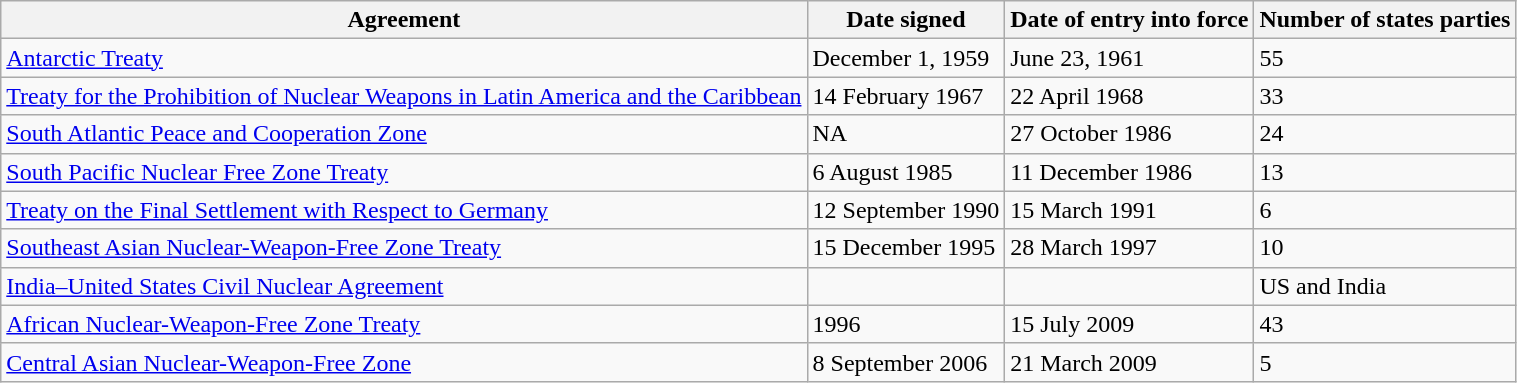<table class="wikitable sortable">
<tr>
<th>Agreement</th>
<th>Date signed</th>
<th>Date of entry into force</th>
<th>Number of states parties</th>
</tr>
<tr>
<td><a href='#'>Antarctic Treaty</a></td>
<td>December 1, 1959</td>
<td>June 23, 1961</td>
<td>55</td>
</tr>
<tr>
<td><a href='#'>Treaty for the Prohibition of Nuclear Weapons in Latin America and the Caribbean</a></td>
<td>14 February 1967</td>
<td>22 April 1968</td>
<td>33</td>
</tr>
<tr>
<td><a href='#'>South Atlantic Peace and Cooperation Zone</a></td>
<td>NA</td>
<td>27 October 1986</td>
<td>24</td>
</tr>
<tr>
<td><a href='#'>South Pacific Nuclear Free Zone Treaty</a></td>
<td>6 August 1985</td>
<td>11 December 1986</td>
<td>13</td>
</tr>
<tr>
<td><a href='#'>Treaty on the Final Settlement with Respect to Germany</a></td>
<td>12 September 1990</td>
<td>15 March 1991</td>
<td>6</td>
</tr>
<tr>
<td><a href='#'>Southeast Asian Nuclear-Weapon-Free Zone Treaty</a></td>
<td>15 December 1995</td>
<td>28 March 1997</td>
<td>10</td>
</tr>
<tr>
<td><a href='#'>India–United States Civil Nuclear Agreement</a></td>
<td></td>
<td></td>
<td>US and India</td>
</tr>
<tr>
<td><a href='#'>African Nuclear-Weapon-Free Zone Treaty</a></td>
<td>1996</td>
<td>15 July 2009</td>
<td>43</td>
</tr>
<tr>
<td><a href='#'>Central Asian Nuclear-Weapon-Free Zone</a></td>
<td>8 September 2006</td>
<td>21 March 2009</td>
<td>5</td>
</tr>
</table>
